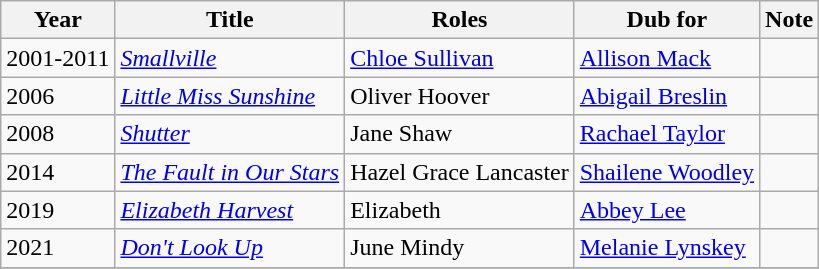<table class="wikitable sortable">
<tr>
<th>Year</th>
<th>Title</th>
<th>Roles</th>
<th>Dub for</th>
<th>Note</th>
</tr>
<tr>
<td>2001-2011</td>
<td><em><a href='#'>Smallville</a></em></td>
<td><a href='#'>Chloe Sullivan</a></td>
<td><a href='#'>Allison Mack</a></td>
<td></td>
</tr>
<tr>
<td>2006</td>
<td><em><a href='#'>Little Miss Sunshine</a></em></td>
<td>Oliver Hoover</td>
<td><a href='#'>Abigail Breslin</a></td>
<td></td>
</tr>
<tr>
<td>2008</td>
<td><em><a href='#'>Shutter</a></em></td>
<td>Jane Shaw</td>
<td><a href='#'>Rachael Taylor</a></td>
<td></td>
</tr>
<tr>
<td>2014</td>
<td><em><a href='#'>The Fault in Our Stars</a></em></td>
<td>Hazel Grace Lancaster</td>
<td><a href='#'>Shailene Woodley</a></td>
<td></td>
</tr>
<tr>
<td>2019</td>
<td><em><a href='#'>Elizabeth Harvest</a></em></td>
<td>Elizabeth</td>
<td><a href='#'>Abbey Lee</a></td>
<td></td>
</tr>
<tr>
<td>2021</td>
<td><em><a href='#'>Don't Look Up</a></em></td>
<td>June Mindy</td>
<td><a href='#'>Melanie Lynskey</a></td>
<td></td>
</tr>
<tr>
</tr>
</table>
